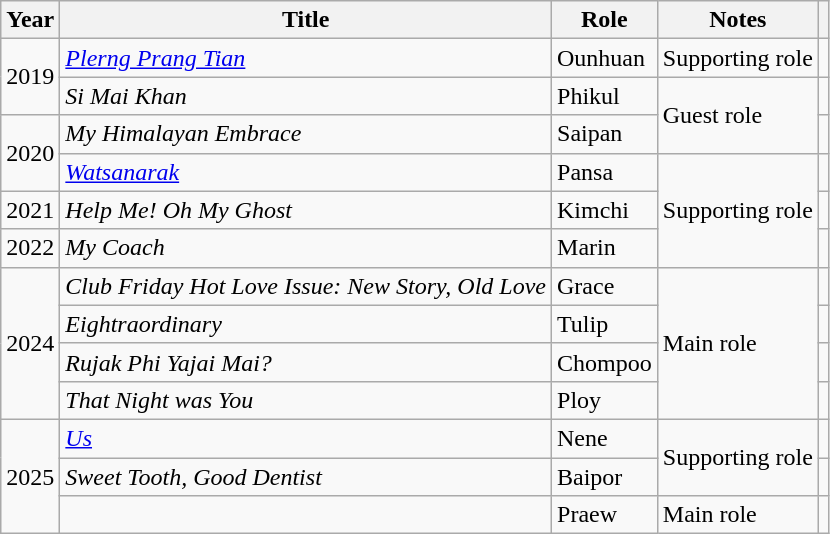<table class="wikitable sortable">
<tr>
<th scope="col">Year</th>
<th scope="col">Title</th>
<th scope="col">Role</th>
<th scope="col" class="unsortable">Notes</th>
<th scope="col" class="unsortable"></th>
</tr>
<tr>
<td rowspan="2">2019</td>
<td><em><a href='#'>Plerng Prang Tian</a></em></td>
<td>Ounhuan </td>
<td>Supporting role</td>
<td style="text-align: center;"></td>
</tr>
<tr>
<td><em>Si Mai Khan</em></td>
<td>Phikul </td>
<td rowspan="2">Guest role</td>
<td style="text-align: center;"></td>
</tr>
<tr>
<td rowspan="2">2020</td>
<td><em>My Himalayan Embrace</em></td>
<td>Saipan</td>
<td style="text-align: center;"></td>
</tr>
<tr>
<td><em><a href='#'>Watsanarak</a></em></td>
<td>Pansa </td>
<td rowspan="3">Supporting role</td>
<td style="text-align: center;"></td>
</tr>
<tr>
<td>2021</td>
<td><em>Help Me! Oh My Ghost</em></td>
<td>Kimchi</td>
<td style="text-align: center;"></td>
</tr>
<tr>
<td>2022</td>
<td><em>My Coach</em></td>
<td>Marin</td>
<td style="text-align: center;"></td>
</tr>
<tr>
<td rowspan="4">2024</td>
<td><em>Club Friday Hot Love Issue: New Story, Old Love</em></td>
<td>Grace</td>
<td rowspan="4">Main role</td>
<td style="text-align: center;"></td>
</tr>
<tr>
<td><em>Eightraordinary</em></td>
<td>Tulip</td>
<td style="text-align: center;"></td>
</tr>
<tr>
<td><em>Rujak Phi Yajai Mai?</em></td>
<td>Chompoo</td>
<td style="text-align: center;"></td>
</tr>
<tr>
<td><em>That Night was You</em></td>
<td>Ploy</td>
<td style="text-align: center;"></td>
</tr>
<tr>
<td rowspan="3">2025</td>
<td><em><a href='#'>Us</a></em></td>
<td>Nene</td>
<td rowspan="2">Supporting role</td>
<td style="text-align: center;"></td>
</tr>
<tr>
<td><em>Sweet Tooth, Good Dentist</em></td>
<td>Baipor</td>
<td style="text-align: center;"></td>
</tr>
<tr>
<td></td>
<td>Praew</td>
<td>Main role</td>
<td></td>
</tr>
</table>
